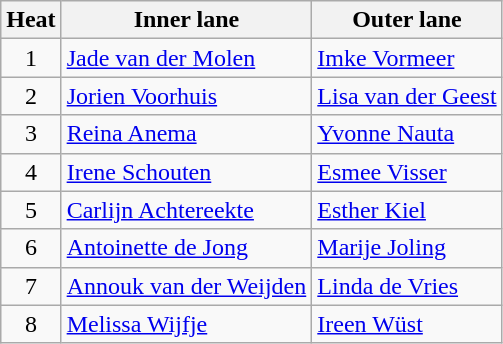<table class="wikitable">
<tr>
<th>Heat</th>
<th>Inner lane</th>
<th>Outer lane</th>
</tr>
<tr>
<td align="center">1</td>
<td><a href='#'>Jade van der Molen</a></td>
<td><a href='#'>Imke Vormeer</a></td>
</tr>
<tr>
<td align="center">2</td>
<td><a href='#'>Jorien Voorhuis</a></td>
<td><a href='#'>Lisa van der Geest</a></td>
</tr>
<tr>
<td align="center">3</td>
<td><a href='#'>Reina Anema</a></td>
<td><a href='#'>Yvonne Nauta</a></td>
</tr>
<tr>
<td align="center">4</td>
<td><a href='#'>Irene Schouten</a></td>
<td><a href='#'>Esmee Visser</a></td>
</tr>
<tr>
<td align="center">5</td>
<td><a href='#'>Carlijn Achtereekte</a></td>
<td><a href='#'>Esther Kiel</a></td>
</tr>
<tr>
<td align="center">6</td>
<td><a href='#'>Antoinette de Jong</a></td>
<td><a href='#'>Marije Joling</a></td>
</tr>
<tr>
<td align="center">7</td>
<td><a href='#'>Annouk van der Weijden</a></td>
<td><a href='#'>Linda de Vries</a></td>
</tr>
<tr>
<td align="center">8</td>
<td><a href='#'>Melissa Wijfje</a></td>
<td><a href='#'>Ireen Wüst</a></td>
</tr>
</table>
